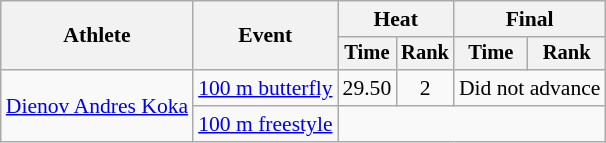<table class="wikitable" style="text-align:center; font-size:90%">
<tr>
<th rowspan="2">Athlete</th>
<th rowspan="2">Event</th>
<th colspan="2">Heat</th>
<th colspan="2">Final</th>
</tr>
<tr style="font-size:95%">
<th>Time</th>
<th>Rank</th>
<th>Time</th>
<th>Rank</th>
</tr>
<tr>
<td align=left rowspan=2><a href='#'>Dienov Andres Koka</a></td>
<td align=left><a href='#'>100 m butterfly</a></td>
<td>29.50</td>
<td>2</td>
<td colspan=2>Did not advance</td>
</tr>
<tr>
<td align=left><a href='#'>100 m freestyle</a></td>
<td colspan=4></td>
</tr>
</table>
